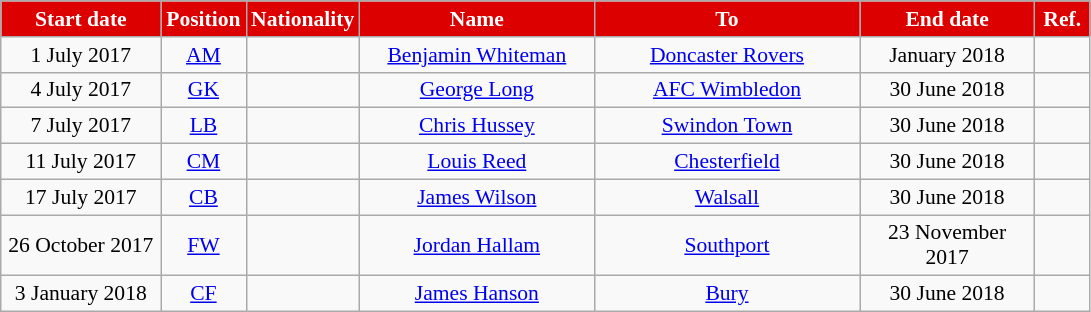<table class="wikitable"  style="text-align:center; font-size:90%; ">
<tr>
<th style="background:#DD0000; color:white; width:100px;">Start date</th>
<th style="background:#DD0000; color:white; width:50px;">Position</th>
<th style="background:#DD0000; color:white; width:50px;">Nationality</th>
<th style="background:#DD0000; color:white; width:150px;">Name</th>
<th style="background:#DD0000; color:white; width:170px;">To</th>
<th style="background:#DD0000; color:white; width:110px;">End date</th>
<th style="background:#DD0000; color:white; width:30px;">Ref.</th>
</tr>
<tr>
<td>1 July 2017</td>
<td><a href='#'>AM</a></td>
<td></td>
<td><a href='#'>Benjamin Whiteman</a></td>
<td> <a href='#'>Doncaster Rovers</a></td>
<td>January 2018</td>
<td></td>
</tr>
<tr>
<td>4 July 2017</td>
<td><a href='#'>GK</a></td>
<td></td>
<td><a href='#'>George Long</a></td>
<td> <a href='#'>AFC Wimbledon</a></td>
<td>30 June 2018</td>
<td></td>
</tr>
<tr>
<td>7 July 2017</td>
<td><a href='#'>LB</a></td>
<td></td>
<td><a href='#'>Chris Hussey</a></td>
<td> <a href='#'>Swindon Town</a></td>
<td>30 June 2018</td>
<td></td>
</tr>
<tr>
<td>11 July 2017</td>
<td><a href='#'>CM</a></td>
<td></td>
<td><a href='#'>Louis Reed</a></td>
<td> <a href='#'>Chesterfield</a></td>
<td>30 June 2018</td>
<td></td>
</tr>
<tr>
<td>17 July 2017</td>
<td><a href='#'>CB</a></td>
<td></td>
<td><a href='#'>James Wilson</a></td>
<td> <a href='#'>Walsall</a></td>
<td>30 June 2018</td>
<td></td>
</tr>
<tr>
<td>26 October 2017</td>
<td><a href='#'>FW</a></td>
<td></td>
<td><a href='#'>Jordan Hallam</a></td>
<td> <a href='#'>Southport</a></td>
<td>23 November 2017</td>
<td></td>
</tr>
<tr>
<td>3 January 2018</td>
<td><a href='#'>CF</a></td>
<td></td>
<td><a href='#'>James Hanson</a></td>
<td> <a href='#'>Bury</a></td>
<td>30 June 2018</td>
<td></td>
</tr>
</table>
